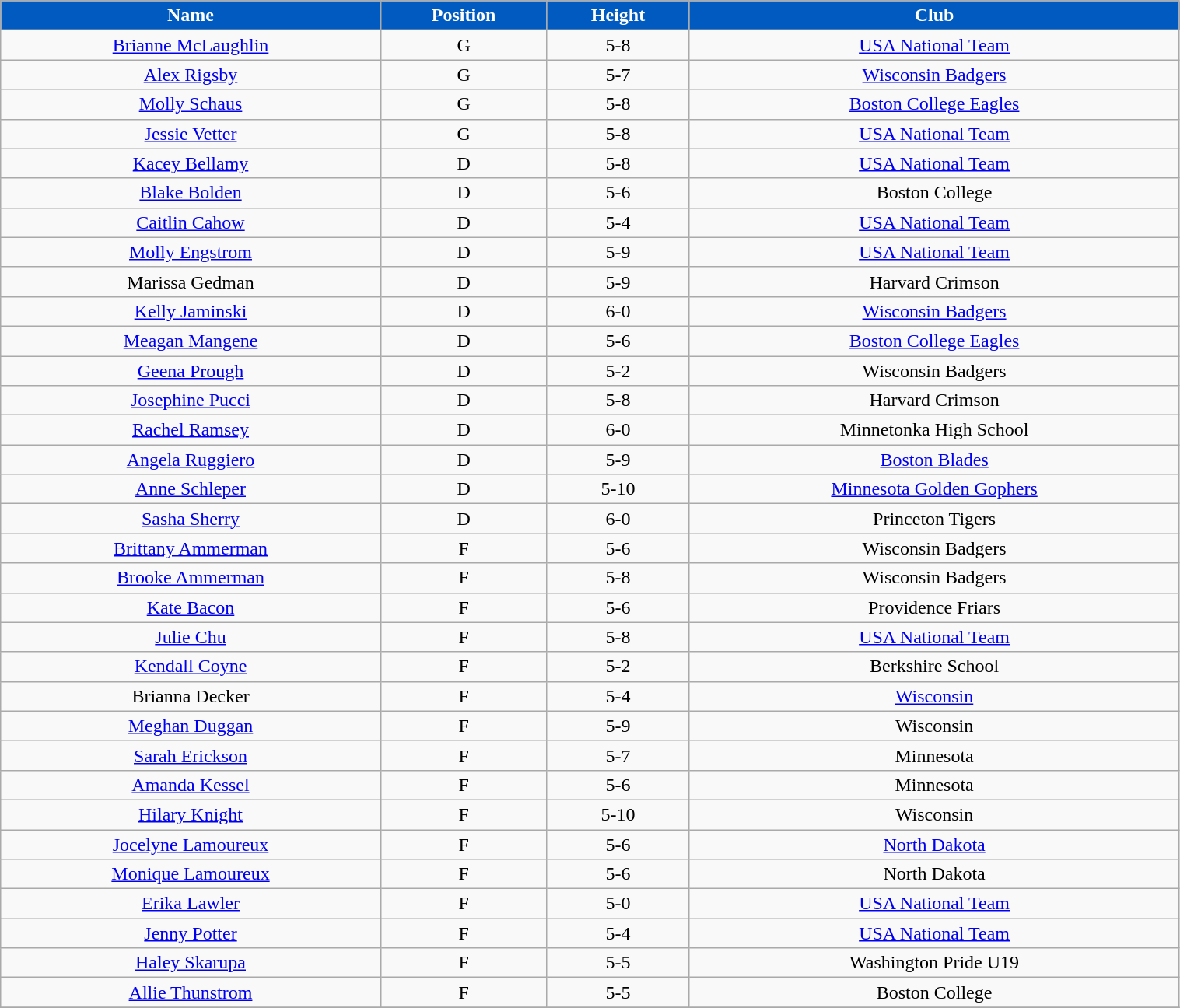<table class="wikitable" style="width:80%;">
<tr style="text-align:center; background:#005ac0; color:#fff;">
<td><strong>Name</strong></td>
<td><strong>Position</strong></td>
<td><strong>Height</strong></td>
<td><strong>Club</strong></td>
</tr>
<tr style="text-align:center;" bgcolor="">
<td><a href='#'>Brianne McLaughlin</a></td>
<td>G</td>
<td>5-8</td>
<td><a href='#'>USA National Team</a></td>
</tr>
<tr style="text-align:center;" bgcolor="">
<td><a href='#'>Alex Rigsby</a></td>
<td>G</td>
<td>5-7</td>
<td><a href='#'>Wisconsin Badgers</a></td>
</tr>
<tr style="text-align:center;" bgcolor="">
<td><a href='#'>Molly Schaus</a></td>
<td>G</td>
<td>5-8</td>
<td><a href='#'>Boston College Eagles</a></td>
</tr>
<tr style="text-align:center;" bgcolor="">
<td><a href='#'>Jessie Vetter</a></td>
<td>G</td>
<td>5-8</td>
<td><a href='#'>USA National Team</a></td>
</tr>
<tr style="text-align:center;" bgcolor="">
<td><a href='#'>Kacey Bellamy</a></td>
<td>D</td>
<td>5-8</td>
<td><a href='#'>USA National Team</a></td>
</tr>
<tr style="text-align:center;" bgcolor="">
<td><a href='#'>Blake Bolden</a></td>
<td>D</td>
<td>5-6</td>
<td>Boston College</td>
</tr>
<tr style="text-align:center;" bgcolor="">
<td><a href='#'>Caitlin Cahow</a></td>
<td>D</td>
<td>5-4</td>
<td><a href='#'>USA National Team</a></td>
</tr>
<tr style="text-align:center;" bgcolor="">
<td><a href='#'>Molly Engstrom</a></td>
<td>D</td>
<td>5-9</td>
<td><a href='#'>USA National Team</a></td>
</tr>
<tr style="text-align:center;" bgcolor="">
<td>Marissa Gedman</td>
<td>D</td>
<td>5-9</td>
<td>Harvard Crimson</td>
</tr>
<tr style="text-align:center;" bgcolor="">
<td><a href='#'>Kelly Jaminski</a></td>
<td>D</td>
<td>6-0</td>
<td><a href='#'>Wisconsin Badgers</a></td>
</tr>
<tr style="text-align:center;" bgcolor="">
<td><a href='#'>Meagan Mangene</a></td>
<td>D</td>
<td>5-6</td>
<td><a href='#'>Boston College Eagles</a></td>
</tr>
<tr style="text-align:center;" bgcolor="">
<td><a href='#'>Geena Prough</a></td>
<td>D</td>
<td>5-2</td>
<td>Wisconsin Badgers</td>
</tr>
<tr style="text-align:center;" bgcolor="">
<td><a href='#'>Josephine Pucci</a></td>
<td>D</td>
<td>5-8</td>
<td>Harvard Crimson</td>
</tr>
<tr style="text-align:center;" bgcolor="">
<td><a href='#'>Rachel Ramsey</a></td>
<td>D</td>
<td>6-0</td>
<td>Minnetonka High School</td>
</tr>
<tr style="text-align:center;" bgcolor="">
<td><a href='#'>Angela Ruggiero</a></td>
<td>D</td>
<td>5-9</td>
<td><a href='#'>Boston Blades</a></td>
</tr>
<tr style="text-align:center;" bgcolor="">
<td><a href='#'>Anne Schleper</a></td>
<td>D</td>
<td>5-10</td>
<td><a href='#'>Minnesota Golden Gophers</a></td>
</tr>
<tr style="text-align:center;" bgcolor="">
<td><a href='#'>Sasha Sherry</a></td>
<td>D</td>
<td>6-0</td>
<td>Princeton Tigers</td>
</tr>
<tr style="text-align:center;" bgcolor="">
<td><a href='#'>Brittany Ammerman</a></td>
<td>F</td>
<td>5-6</td>
<td>Wisconsin Badgers</td>
</tr>
<tr style="text-align:center;" bgcolor="">
<td><a href='#'>Brooke Ammerman</a></td>
<td>F</td>
<td>5-8</td>
<td>Wisconsin Badgers</td>
</tr>
<tr style="text-align:center;" bgcolor="">
<td><a href='#'>Kate Bacon</a></td>
<td>F</td>
<td>5-6</td>
<td>Providence Friars</td>
</tr>
<tr style="text-align:center;" bgcolor="">
<td><a href='#'>Julie Chu</a></td>
<td>F</td>
<td>5-8</td>
<td><a href='#'>USA National Team</a></td>
</tr>
<tr style="text-align:center;" bgcolor="">
<td><a href='#'>Kendall Coyne</a></td>
<td>F</td>
<td>5-2</td>
<td>Berkshire School</td>
</tr>
<tr style="text-align:center;" bgcolor="">
<td>Brianna Decker</td>
<td>F</td>
<td>5-4</td>
<td><a href='#'>Wisconsin</a></td>
</tr>
<tr style="text-align:center;" bgcolor="">
<td><a href='#'>Meghan Duggan</a></td>
<td>F</td>
<td>5-9</td>
<td>Wisconsin</td>
</tr>
<tr style="text-align:center;" bgcolor="">
<td><a href='#'>Sarah Erickson</a></td>
<td>F</td>
<td>5-7</td>
<td>Minnesota</td>
</tr>
<tr style="text-align:center;" bgcolor="">
<td><a href='#'>Amanda Kessel</a></td>
<td>F</td>
<td>5-6</td>
<td>Minnesota</td>
</tr>
<tr style="text-align:center;" bgcolor="">
<td><a href='#'>Hilary Knight</a></td>
<td>F</td>
<td>5-10</td>
<td>Wisconsin</td>
</tr>
<tr style="text-align:center;" bgcolor="">
<td><a href='#'>Jocelyne Lamoureux</a></td>
<td>F</td>
<td>5-6</td>
<td><a href='#'>North Dakota</a></td>
</tr>
<tr style="text-align:center;" bgcolor="">
<td><a href='#'>Monique Lamoureux</a></td>
<td>F</td>
<td>5-6</td>
<td>North Dakota</td>
</tr>
<tr style="text-align:center;" bgcolor="">
<td><a href='#'>Erika Lawler</a></td>
<td>F</td>
<td>5-0</td>
<td><a href='#'>USA National Team</a></td>
</tr>
<tr style="text-align:center;" bgcolor="">
<td><a href='#'>Jenny Potter</a></td>
<td>F</td>
<td>5-4</td>
<td><a href='#'>USA National Team</a></td>
</tr>
<tr style="text-align:center;" bgcolor="">
<td><a href='#'>Haley Skarupa</a></td>
<td>F</td>
<td>5-5</td>
<td>Washington Pride U19</td>
</tr>
<tr style="text-align:center;" bgcolor="">
<td><a href='#'>Allie Thunstrom</a></td>
<td>F</td>
<td>5-5</td>
<td>Boston College</td>
</tr>
<tr style="text-align:center;" bgcolor="">
</tr>
</table>
